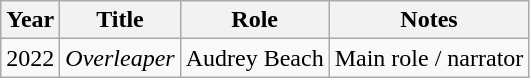<table class="wikitable plainrowheaders">
<tr>
<th scope="col">Year</th>
<th scope="col">Title</th>
<th scope="col">Role</th>
<th scope="col" class="unsortable">Notes</th>
</tr>
<tr>
<td>2022</td>
<td><em>Overleaper</em></td>
<td>Audrey Beach</td>
<td>Main role / narrator</td>
</tr>
</table>
